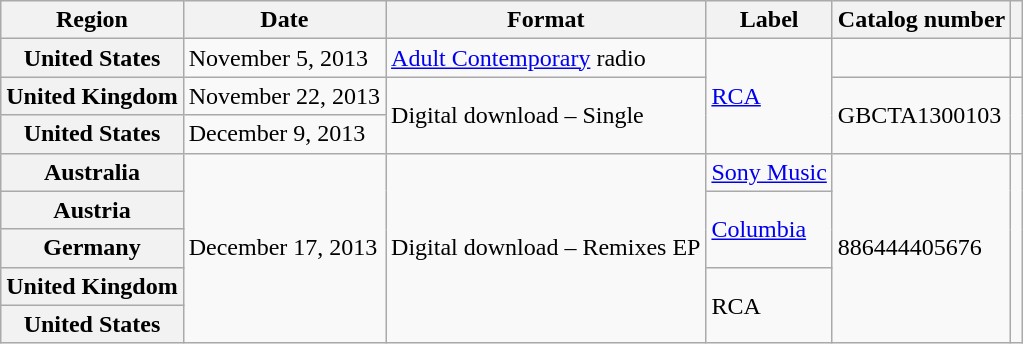<table class="wikitable plainrowheaders">
<tr>
<th scope="col">Region</th>
<th scope="col">Date</th>
<th scope="col">Format</th>
<th scope="col">Label</th>
<th scope="col">Catalog number</th>
<th scope="col"></th>
</tr>
<tr>
<th scope="row">United States</th>
<td>November 5, 2013</td>
<td><a href='#'>Adult Contemporary</a> radio</td>
<td rowspan="3"><a href='#'>RCA</a></td>
<td></td>
<td></td>
</tr>
<tr>
<th scope="row">United Kingdom</th>
<td>November 22, 2013</td>
<td rowspan="2">Digital download – Single</td>
<td rowspan="2">GBCTA1300103</td>
<td rowspan="2"></td>
</tr>
<tr>
<th scope="row">United States</th>
<td>December 9, 2013</td>
</tr>
<tr>
<th scope="row">Australia</th>
<td rowspan="5">December 17, 2013</td>
<td rowspan="5">Digital download – Remixes EP</td>
<td><a href='#'>Sony Music</a></td>
<td rowspan="5">886444405676</td>
<td rowspan="5"></td>
</tr>
<tr>
<th scope="row">Austria</th>
<td rowspan="2"><a href='#'>Columbia</a></td>
</tr>
<tr>
<th scope="row">Germany</th>
</tr>
<tr>
<th scope="row">United Kingdom</th>
<td rowspan="2">RCA</td>
</tr>
<tr>
<th scope="row">United States</th>
</tr>
</table>
